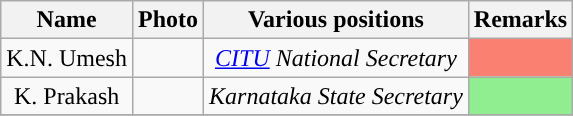<table class="wikitable sortable" style="text-align:center">
<tr>
<th Style="background-color:">Name</th>
<th Style="background-color:">Photo</th>
<th Style="background-color:">Various positions</th>
<th Style="background-color:">Remarks</th>
</tr>
<tr>
<td>K.N. Umesh</td>
<td></td>
<td><em><a href='#'>CITU</a> National Secretary</em></td>
<td bgcolor = Salmon></td>
</tr>
<tr>
<td>K. Prakash</td>
<td></td>
<td><em>Karnataka State Secretary</em></td>
<td bgcolor = LightGreen></td>
</tr>
<tr>
</tr>
</table>
